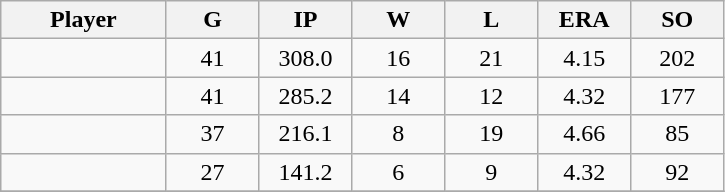<table class="wikitable sortable">
<tr>
<th bgcolor="#DDDDFF" width="16%">Player</th>
<th bgcolor="#DDDDFF" width="9%">G</th>
<th bgcolor="#DDDDFF" width="9%">IP</th>
<th bgcolor="#DDDDFF" width="9%">W</th>
<th bgcolor="#DDDDFF" width="9%">L</th>
<th bgcolor="#DDDDFF" width="9%">ERA</th>
<th bgcolor="#DDDDFF" width="9%">SO</th>
</tr>
<tr align="center">
<td></td>
<td>41</td>
<td>308.0</td>
<td>16</td>
<td>21</td>
<td>4.15</td>
<td>202</td>
</tr>
<tr align="center">
<td></td>
<td>41</td>
<td>285.2</td>
<td>14</td>
<td>12</td>
<td>4.32</td>
<td>177</td>
</tr>
<tr align="center">
<td></td>
<td>37</td>
<td>216.1</td>
<td>8</td>
<td>19</td>
<td>4.66</td>
<td>85</td>
</tr>
<tr align="center">
<td></td>
<td>27</td>
<td>141.2</td>
<td>6</td>
<td>9</td>
<td>4.32</td>
<td>92</td>
</tr>
<tr align="center">
</tr>
</table>
